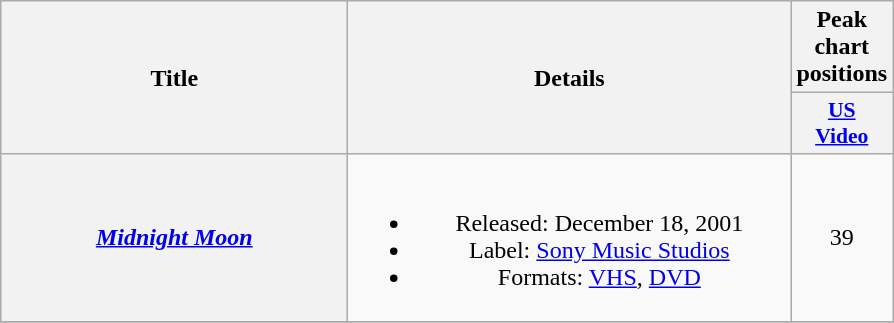<table class="wikitable plainrowheaders" style="text-align:center;">
<tr>
<th scope="col" rowspan="2" style="width:14em;">Title</th>
<th scope="col" rowspan="2" style="width:18em;">Details</th>
<th scope="col">Peak chart positions</th>
</tr>
<tr>
<th scope="col" style="width:2.5em;font-size:90%;"><a href='#'>US<br>Video</a><br></th>
</tr>
<tr>
<th scope="row"><em><a href='#'>Midnight Moon</a></em></th>
<td><br><ul><li>Released: December 18, 2001</li><li>Label: <a href='#'>Sony Music Studios</a></li><li>Formats: <a href='#'>VHS</a>, <a href='#'>DVD</a></li></ul></td>
<td>39</td>
</tr>
<tr>
</tr>
</table>
